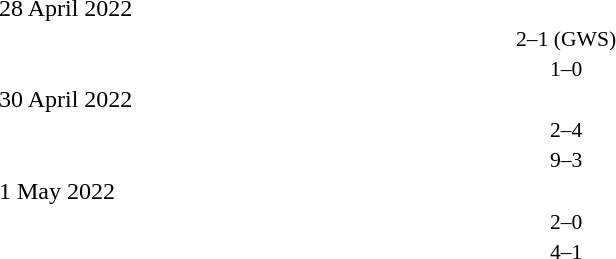<table style="width:100%;" cellspacing="1">
<tr>
<th width=25%></th>
<th width=2%></th>
<th width=6%></th>
<th width=2%></th>
<th width=25%></th>
</tr>
<tr>
<td>28 April 2022</td>
</tr>
<tr style=font-size:90%>
<td align=right></td>
<td></td>
<td align=center>2–1 (GWS)</td>
<td></td>
<td></td>
<td></td>
</tr>
<tr style=font-size:90%>
<td align=right></td>
<td></td>
<td align=center>1–0</td>
<td></td>
<td></td>
<td></td>
</tr>
<tr>
<td>30 April 2022</td>
</tr>
<tr style=font-size:90%>
<td align=right></td>
<td></td>
<td align=center>2–4</td>
<td></td>
<td></td>
<td></td>
</tr>
<tr style=font-size:90%>
<td align=right></td>
<td></td>
<td align=center>9–3</td>
<td></td>
<td></td>
<td></td>
</tr>
<tr>
<td>1 May 2022</td>
</tr>
<tr style=font-size:90%>
<td align=right></td>
<td></td>
<td align=center>2–0</td>
<td></td>
<td></td>
<td></td>
</tr>
<tr style=font-size:90%>
<td align=right></td>
<td></td>
<td align=center>4–1</td>
<td></td>
<td></td>
<td></td>
</tr>
</table>
